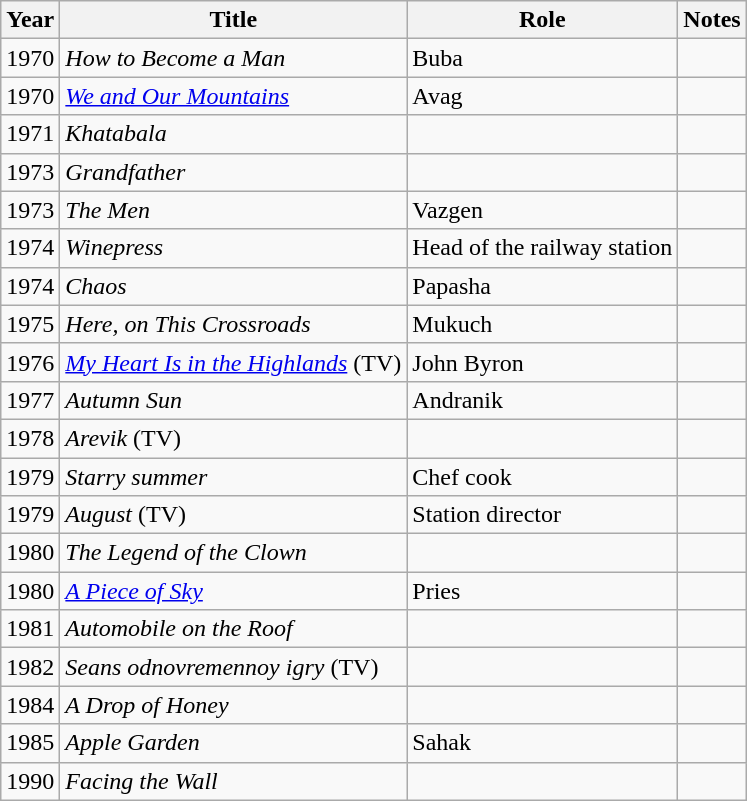<table class="wikitable">
<tr>
<th>Year</th>
<th>Title</th>
<th>Role</th>
<th>Notes</th>
</tr>
<tr>
<td>1970</td>
<td><em>How to Become a Man</em></td>
<td>Buba</td>
<td></td>
</tr>
<tr>
<td>1970</td>
<td><em><a href='#'>We and Our Mountains</a></em></td>
<td>Avag</td>
<td></td>
</tr>
<tr>
<td>1971</td>
<td><em>Khatabala</em></td>
<td></td>
<td></td>
</tr>
<tr>
<td>1973</td>
<td><em>Grandfather</em></td>
<td></td>
<td></td>
</tr>
<tr>
<td>1973</td>
<td><em>The Men</em></td>
<td>Vazgen</td>
<td></td>
</tr>
<tr>
<td>1974</td>
<td><em>Winepress</em></td>
<td>Head of the railway station</td>
<td></td>
</tr>
<tr>
<td>1974</td>
<td><em>Chaos</em></td>
<td>Papasha</td>
<td></td>
</tr>
<tr>
<td>1975</td>
<td><em>Here, on This Crossroads</em></td>
<td>Mukuch</td>
<td></td>
</tr>
<tr>
<td>1976</td>
<td><em><a href='#'>My Heart Is in the Highlands</a></em> (TV)</td>
<td>John Byron</td>
<td></td>
</tr>
<tr>
<td>1977</td>
<td><em>Autumn Sun</em></td>
<td>Andranik</td>
<td></td>
</tr>
<tr>
<td>1978</td>
<td><em>Arevik</em> (TV)</td>
<td></td>
<td></td>
</tr>
<tr>
<td>1979</td>
<td><em>Starry summer</em></td>
<td>Chef cook</td>
<td></td>
</tr>
<tr>
<td>1979</td>
<td><em>August</em> (TV)</td>
<td>Station director</td>
<td></td>
</tr>
<tr>
<td>1980</td>
<td><em>The Legend of the Clown</em></td>
<td></td>
<td></td>
</tr>
<tr>
<td>1980</td>
<td><em><a href='#'>A Piece of Sky</a></em></td>
<td>Pries</td>
<td></td>
</tr>
<tr>
<td>1981</td>
<td><em>Automobile on the Roof</em></td>
<td></td>
<td></td>
</tr>
<tr>
<td>1982</td>
<td><em>Seans odnovremennoy igry</em> (TV)</td>
<td></td>
<td></td>
</tr>
<tr>
<td>1984</td>
<td><em>A Drop of Honey</em></td>
<td></td>
<td></td>
</tr>
<tr>
<td>1985</td>
<td><em>Apple Garden</em></td>
<td>Sahak</td>
<td></td>
</tr>
<tr>
<td>1990</td>
<td><em>Facing the Wall</em></td>
<td></td>
<td></td>
</tr>
</table>
